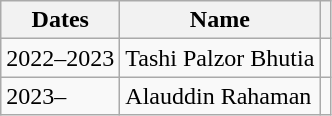<table class="wikitable">
<tr>
<th>Dates</th>
<th>Name</th>
<th></th>
</tr>
<tr>
<td>2022–2023</td>
<td>Tashi Palzor Bhutia</td>
<td></td>
</tr>
<tr>
<td>2023–</td>
<td>Alauddin Rahaman</td>
<td></td>
</tr>
</table>
